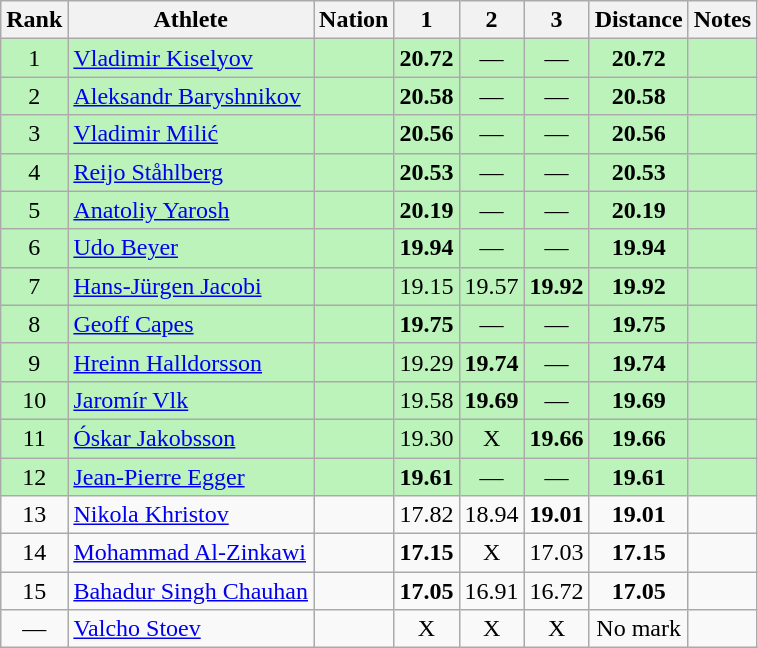<table class="wikitable sortable" style="text-align:center">
<tr>
<th>Rank</th>
<th>Athlete</th>
<th>Nation</th>
<th>1</th>
<th>2</th>
<th>3</th>
<th>Distance</th>
<th>Notes</th>
</tr>
<tr style="background:#bbf3bb;">
<td>1</td>
<td align=left><a href='#'>Vladimir Kiselyov</a></td>
<td align=left></td>
<td><strong>20.72</strong></td>
<td data-sort-value=1.00>—</td>
<td data-sort-value=1.00>—</td>
<td><strong>20.72</strong></td>
<td></td>
</tr>
<tr style="background:#bbf3bb;">
<td>2</td>
<td align=left><a href='#'>Aleksandr Baryshnikov</a></td>
<td align=left></td>
<td><strong>20.58</strong></td>
<td data-sort-value=1.00>—</td>
<td data-sort-value=1.00>—</td>
<td><strong>20.58</strong></td>
<td></td>
</tr>
<tr style="background:#bbf3bb;">
<td>3</td>
<td align=left><a href='#'>Vladimir Milić</a></td>
<td align=left></td>
<td><strong>20.56</strong></td>
<td data-sort-value=1.00>—</td>
<td data-sort-value=1.00>—</td>
<td><strong>20.56</strong></td>
<td></td>
</tr>
<tr style="background:#bbf3bb;">
<td>4</td>
<td align=left><a href='#'>Reijo Ståhlberg</a></td>
<td align=left></td>
<td><strong>20.53</strong></td>
<td data-sort-value=1.00>—</td>
<td data-sort-value=1.00>—</td>
<td><strong>20.53</strong></td>
<td></td>
</tr>
<tr style="background:#bbf3bb;">
<td>5</td>
<td align=left><a href='#'>Anatoliy Yarosh</a></td>
<td align=left></td>
<td><strong>20.19</strong></td>
<td data-sort-value=1.00>—</td>
<td data-sort-value=1.00>—</td>
<td><strong>20.19</strong></td>
<td></td>
</tr>
<tr style="background:#bbf3bb;">
<td>6</td>
<td align=left><a href='#'>Udo Beyer</a></td>
<td align=left></td>
<td><strong>19.94</strong></td>
<td data-sort-value=1.00>—</td>
<td data-sort-value=1.00>—</td>
<td><strong>19.94</strong></td>
<td></td>
</tr>
<tr style="background:#bbf3bb;">
<td>7</td>
<td align=left><a href='#'>Hans-Jürgen Jacobi</a></td>
<td align=left></td>
<td>19.15</td>
<td>19.57</td>
<td><strong>19.92</strong></td>
<td><strong>19.92</strong></td>
<td></td>
</tr>
<tr style="background:#bbf3bb;">
<td>8</td>
<td align=left><a href='#'>Geoff Capes</a></td>
<td align=left></td>
<td><strong>19.75</strong></td>
<td data-sort-value=1.00>—</td>
<td data-sort-value=1.00>—</td>
<td><strong>19.75</strong></td>
<td></td>
</tr>
<tr style="background:#bbf3bb;">
<td>9</td>
<td align=left><a href='#'>Hreinn Halldorsson</a></td>
<td align=left></td>
<td>19.29</td>
<td><strong>19.74</strong></td>
<td data-sort-value=1.00>—</td>
<td><strong>19.74</strong></td>
<td></td>
</tr>
<tr style="background:#bbf3bb;">
<td>10</td>
<td align=left><a href='#'>Jaromír Vlk</a></td>
<td align=left></td>
<td>19.58</td>
<td><strong>19.69</strong></td>
<td data-sort-value=1.00>—</td>
<td><strong>19.69</strong></td>
<td></td>
</tr>
<tr style="background:#bbf3bb;">
<td>11</td>
<td align=left><a href='#'>Óskar Jakobsson</a></td>
<td align=left></td>
<td>19.30</td>
<td data-sort-value=1.00>X</td>
<td><strong>19.66</strong></td>
<td><strong>19.66</strong></td>
<td></td>
</tr>
<tr style="background:#bbf3bb;">
<td>12</td>
<td align=left><a href='#'>Jean-Pierre Egger</a></td>
<td align=left></td>
<td><strong>19.61</strong></td>
<td data-sort-value=1.00>—</td>
<td data-sort-value=1.00>—</td>
<td><strong>19.61</strong></td>
<td></td>
</tr>
<tr>
<td>13</td>
<td align=left><a href='#'>Nikola Khristov</a></td>
<td align=left></td>
<td>17.82</td>
<td>18.94</td>
<td><strong>19.01</strong></td>
<td><strong>19.01</strong></td>
<td></td>
</tr>
<tr>
<td>14</td>
<td align=left><a href='#'>Mohammad Al-Zinkawi</a></td>
<td align=left></td>
<td><strong>17.15</strong></td>
<td data-sort-value=1.00>X</td>
<td>17.03</td>
<td><strong>17.15</strong></td>
<td></td>
</tr>
<tr>
<td>15</td>
<td align=left><a href='#'>Bahadur Singh Chauhan</a></td>
<td align=left></td>
<td><strong>17.05</strong></td>
<td>16.91</td>
<td>16.72</td>
<td><strong>17.05</strong></td>
<td></td>
</tr>
<tr>
<td data-sort-value=16>—</td>
<td align=left><a href='#'>Valcho Stoev</a></td>
<td align=left></td>
<td data-sort-value=1.00>X</td>
<td data-sort-value=1.00>X</td>
<td data-sort-value=1.00>X</td>
<td data-sort-value=1.00>No mark</td>
<td></td>
</tr>
</table>
